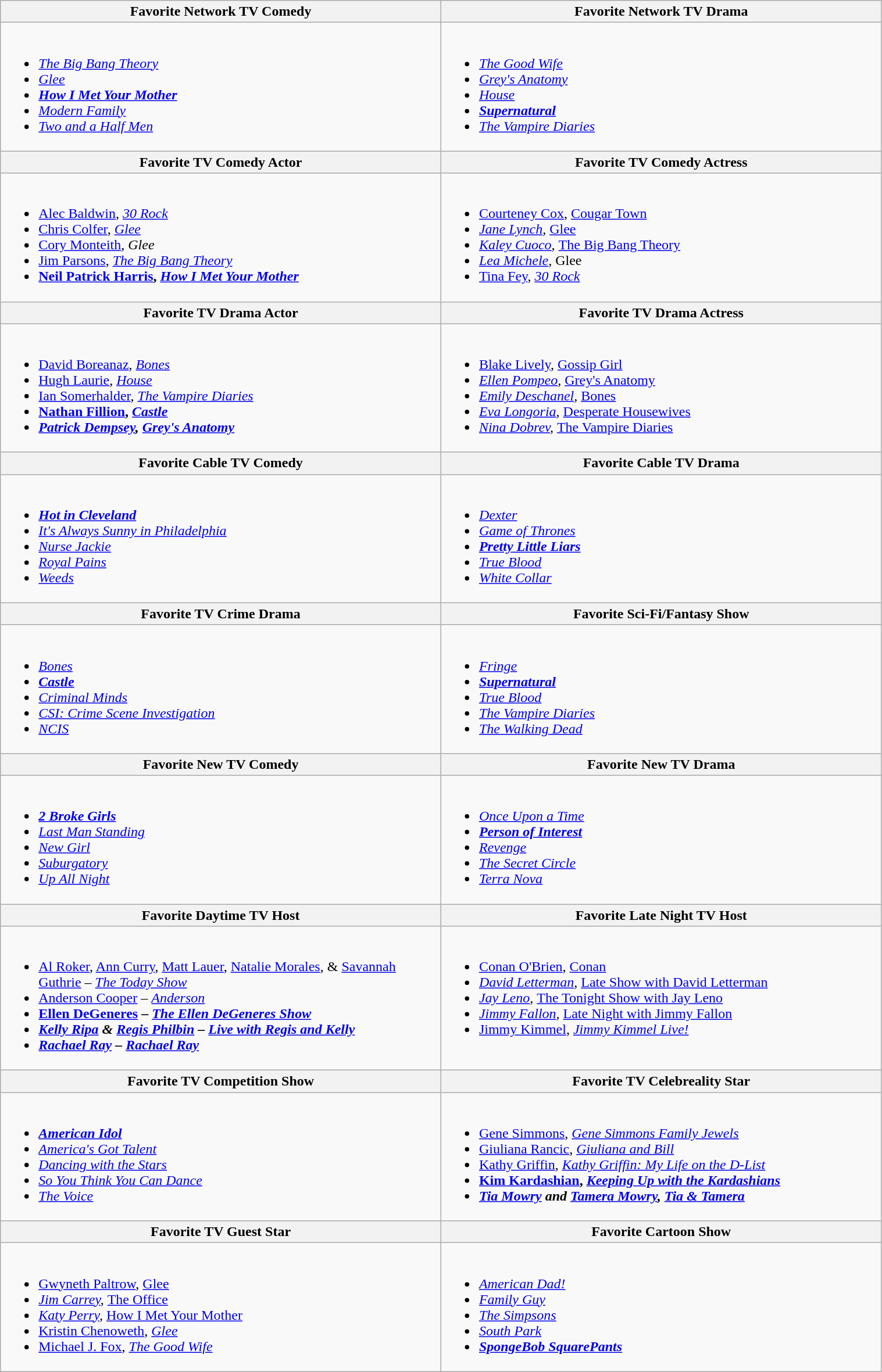<table class="wikitable" width=80%>
<tr>
<th width=50%>Favorite Network TV Comedy</th>
<th width=50%>Favorite Network TV Drama</th>
</tr>
<tr>
<td valign="top"><br><ul><li><em><a href='#'>The Big Bang Theory</a></em></li><li><em><a href='#'>Glee</a></em></li><li><strong><em><a href='#'>How I Met Your Mother</a></em></strong></li><li><em><a href='#'>Modern Family</a></em></li><li><em><a href='#'>Two and a Half Men</a></em></li></ul></td>
<td valign="top"><br><ul><li><em><a href='#'>The Good Wife</a></em></li><li><em><a href='#'>Grey's Anatomy</a></em></li><li><em><a href='#'>House</a></em></li><li><strong><em><a href='#'>Supernatural</a></em></strong></li><li><em><a href='#'>The Vampire Diaries</a></em></li></ul></td>
</tr>
<tr>
<th>Favorite TV Comedy Actor</th>
<th>Favorite TV Comedy Actress</th>
</tr>
<tr>
<td valign="top"><br><ul><li><a href='#'>Alec Baldwin</a>, <em><a href='#'>30 Rock</a></em></li><li><a href='#'>Chris Colfer</a>, <em><a href='#'>Glee</a></em></li><li><a href='#'>Cory Monteith</a>, <em>Glee</em></li><li><a href='#'>Jim Parsons</a>, <em><a href='#'>The Big Bang Theory</a></em></li><li><strong><a href='#'>Neil Patrick Harris</a>, <em><a href='#'>How I Met Your Mother</a><strong><em></li></ul></td>
<td valign="top"><br><ul><li><a href='#'>Courteney Cox</a>, </em><a href='#'>Cougar Town</a><em></li><li><a href='#'>Jane Lynch</a>, </em><a href='#'>Glee</a><em></li><li><a href='#'>Kaley Cuoco</a>, </em><a href='#'>The Big Bang Theory</a><em></li><li></strong><a href='#'>Lea Michele</a>, </em>Glee</em></strong></li><li><a href='#'>Tina Fey</a>, <em><a href='#'>30 Rock</a></em></li></ul></td>
</tr>
<tr>
<th>Favorite TV Drama Actor</th>
<th>Favorite TV Drama Actress</th>
</tr>
<tr>
<td valign="top"><br><ul><li><a href='#'>David Boreanaz</a>, <em><a href='#'>Bones</a></em></li><li><a href='#'>Hugh Laurie</a>, <em><a href='#'>House</a></em></li><li><a href='#'>Ian Somerhalder</a>, <em><a href='#'>The Vampire Diaries</a></em></li><li><strong><a href='#'>Nathan Fillion</a>, <em><a href='#'>Castle</a><strong><em></li><li><a href='#'>Patrick Dempsey</a>, </em><a href='#'>Grey's Anatomy</a><em></li></ul></td>
<td valign="top"><br><ul><li><a href='#'>Blake Lively</a>, </em><a href='#'>Gossip Girl</a><em></li><li><a href='#'>Ellen Pompeo</a>, </em><a href='#'>Grey's Anatomy</a><em></li><li><a href='#'>Emily Deschanel</a>, </em><a href='#'>Bones</a><em></li><li><a href='#'>Eva Longoria</a>, </em><a href='#'>Desperate Housewives</a><em></li><li></strong><a href='#'>Nina Dobrev</a>, </em><a href='#'>The Vampire Diaries</a></em></strong></li></ul></td>
</tr>
<tr>
<th>Favorite Cable TV Comedy</th>
<th>Favorite Cable TV Drama</th>
</tr>
<tr>
<td valign="top"><br><ul><li><strong><em><a href='#'>Hot in Cleveland</a></em></strong></li><li><em><a href='#'>It's Always Sunny in Philadelphia</a></em></li><li><em><a href='#'>Nurse Jackie</a></em></li><li><em><a href='#'>Royal Pains</a></em></li><li><em><a href='#'>Weeds</a></em></li></ul></td>
<td valign="top"><br><ul><li><em><a href='#'>Dexter</a></em></li><li><em><a href='#'>Game of Thrones</a></em></li><li><strong><em><a href='#'>Pretty Little Liars</a></em></strong></li><li><em><a href='#'>True Blood</a></em></li><li><em><a href='#'>White Collar</a></em></li></ul></td>
</tr>
<tr>
<th>Favorite TV Crime Drama</th>
<th>Favorite Sci-Fi/Fantasy Show</th>
</tr>
<tr>
<td valign="top"><br><ul><li><em><a href='#'>Bones</a></em></li><li><strong><em><a href='#'>Castle</a></em></strong></li><li><em><a href='#'>Criminal Minds</a></em></li><li><em><a href='#'>CSI: Crime Scene Investigation</a></em></li><li><em><a href='#'>NCIS</a></em></li></ul></td>
<td valign="top"><br><ul><li><em><a href='#'>Fringe</a></em></li><li><strong><em><a href='#'>Supernatural</a></em></strong></li><li><em><a href='#'>True Blood</a></em></li><li><em><a href='#'>The Vampire Diaries</a></em></li><li><em><a href='#'>The Walking Dead</a></em></li></ul></td>
</tr>
<tr>
<th>Favorite New TV Comedy</th>
<th>Favorite New TV Drama</th>
</tr>
<tr>
<td valign="top"><br><ul><li><strong><em><a href='#'>2 Broke Girls</a></em></strong></li><li><em><a href='#'>Last Man Standing</a></em></li><li><em><a href='#'>New Girl</a></em></li><li><em><a href='#'>Suburgatory</a></em></li><li><em><a href='#'>Up All Night</a></em></li></ul></td>
<td valign="top"><br><ul><li><em><a href='#'>Once Upon a Time</a></em></li><li><strong><em><a href='#'>Person of Interest</a></em></strong></li><li><em><a href='#'>Revenge</a></em></li><li><em><a href='#'>The Secret Circle</a></em></li><li><em><a href='#'>Terra Nova</a></em></li></ul></td>
</tr>
<tr>
<th>Favorite Daytime TV Host</th>
<th>Favorite Late Night TV Host</th>
</tr>
<tr>
<td valign="top"><br><ul><li><a href='#'>Al Roker</a>, <a href='#'>Ann Curry</a>, <a href='#'>Matt Lauer</a>, <a href='#'>Natalie Morales</a>, & <a href='#'>Savannah Guthrie</a> – <em><a href='#'>The Today Show</a></em></li><li><a href='#'>Anderson Cooper</a> – <em><a href='#'>Anderson</a></em></li><li><strong><a href='#'>Ellen DeGeneres</a> – <em><a href='#'>The Ellen DeGeneres Show</a><strong><em></li><li><a href='#'>Kelly Ripa</a> & <a href='#'>Regis Philbin</a> – </em><a href='#'>Live with Regis and Kelly</a><em></li><li><a href='#'>Rachael Ray</a> – </em><a href='#'>Rachael Ray</a><em></li></ul></td>
<td valign="top"><br><ul><li><a href='#'>Conan O'Brien</a>, </em><a href='#'>Conan</a><em></li><li><a href='#'>David Letterman</a>, </em><a href='#'>Late Show with David Letterman</a><em></li><li><a href='#'>Jay Leno</a>, </em><a href='#'>The Tonight Show with Jay Leno</a><em></li><li></strong><a href='#'>Jimmy Fallon</a>, </em><a href='#'>Late Night with Jimmy Fallon</a></em></strong></li><li><a href='#'>Jimmy Kimmel</a>, <em><a href='#'>Jimmy Kimmel Live!</a></em></li></ul></td>
</tr>
<tr>
<th>Favorite TV Competition Show</th>
<th>Favorite TV Celebreality Star</th>
</tr>
<tr>
<td valign="top"><br><ul><li><strong><em><a href='#'>American Idol</a></em></strong></li><li><em><a href='#'>America's Got Talent</a></em></li><li><em><a href='#'>Dancing with the Stars</a></em></li><li><em><a href='#'>So You Think You Can Dance</a></em></li><li><em><a href='#'>The Voice</a></em></li></ul></td>
<td valign="top"><br><ul><li><a href='#'>Gene Simmons</a>, <em><a href='#'>Gene Simmons Family Jewels</a></em></li><li><a href='#'>Giuliana Rancic</a>, <em><a href='#'>Giuliana and Bill</a></em></li><li><a href='#'>Kathy Griffin</a>, <em><a href='#'>Kathy Griffin: My Life on the D-List</a></em></li><li><strong><a href='#'>Kim Kardashian</a>, <em><a href='#'>Keeping Up with the Kardashians</a><strong><em></li><li><a href='#'>Tia Mowry</a> and <a href='#'>Tamera Mowry</a>, </em><a href='#'>Tia & Tamera</a><em></li></ul></td>
</tr>
<tr>
<th>Favorite TV Guest Star</th>
<th>Favorite Cartoon Show</th>
</tr>
<tr>
<td valign="top"><br><ul><li><a href='#'>Gwyneth Paltrow</a>, </em><a href='#'>Glee</a><em></li><li><a href='#'>Jim Carrey</a>, </em><a href='#'>The Office</a><em></li><li></strong><a href='#'>Katy Perry</a>, </em><a href='#'>How I Met Your Mother</a></em></strong></li><li><a href='#'>Kristin Chenoweth</a>, <em><a href='#'>Glee</a></em></li><li><a href='#'>Michael J. Fox</a>, <em><a href='#'>The Good Wife</a></em></li></ul></td>
<td valign="top"><br><ul><li><em><a href='#'>American Dad!</a></em></li><li><em><a href='#'>Family Guy</a></em></li><li><em><a href='#'>The Simpsons</a></em></li><li><em><a href='#'>South Park</a></em></li><li><strong><em><a href='#'>SpongeBob SquarePants</a></em></strong></li></ul></td>
</tr>
</table>
